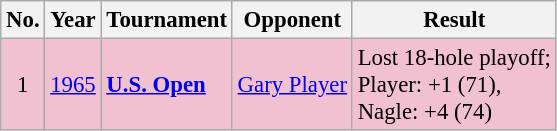<table class="wikitable" style="font-size:95%;">
<tr>
<th>No.</th>
<th>Year</th>
<th>Tournament</th>
<th>Opponent</th>
<th>Result</th>
</tr>
<tr style="background:#F2C1D1;">
<td align=center>1</td>
<td><a href='#'>1965</a></td>
<td><strong><a href='#'>U.S. Open</a></strong></td>
<td> <a href='#'>Gary Player</a></td>
<td>Lost 18-hole playoff;<br>Player: +1 (71),<br>Nagle: +4 (74)</td>
</tr>
</table>
